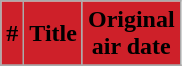<table class="wikitable plainrowheaders">
<tr style="color:black">
<th style="background-color: #CE2029; width=40">#</th>
<th style="background-color: #CE2029;">Title</th>
<th style="background-color: #CE2029;">Original <br> air date</th>
</tr>
<tr>
</tr>
</table>
